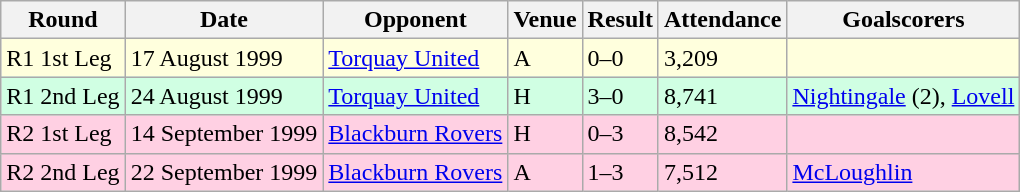<table class="wikitable">
<tr>
<th>Round</th>
<th>Date</th>
<th>Opponent</th>
<th>Venue</th>
<th>Result</th>
<th>Attendance</th>
<th>Goalscorers</th>
</tr>
<tr style="background-color: #ffffdd;">
<td>R1 1st Leg</td>
<td>17 August 1999</td>
<td><a href='#'>Torquay United</a></td>
<td>A</td>
<td>0–0</td>
<td>3,209</td>
<td></td>
</tr>
<tr style="background-color: #d0ffe3;">
<td>R1 2nd Leg</td>
<td>24 August 1999</td>
<td><a href='#'>Torquay United</a></td>
<td>H</td>
<td>3–0</td>
<td>8,741</td>
<td><a href='#'>Nightingale</a> (2), <a href='#'>Lovell</a></td>
</tr>
<tr style="background-color: #ffd0e3;">
<td>R2 1st Leg</td>
<td>14 September 1999</td>
<td><a href='#'>Blackburn Rovers</a></td>
<td>H</td>
<td>0–3</td>
<td>8,542</td>
<td></td>
</tr>
<tr style="background-color: #ffd0e3;">
<td>R2 2nd Leg</td>
<td>22 September 1999</td>
<td><a href='#'>Blackburn Rovers</a></td>
<td>A</td>
<td>1–3</td>
<td>7,512</td>
<td><a href='#'>McLoughlin</a></td>
</tr>
</table>
